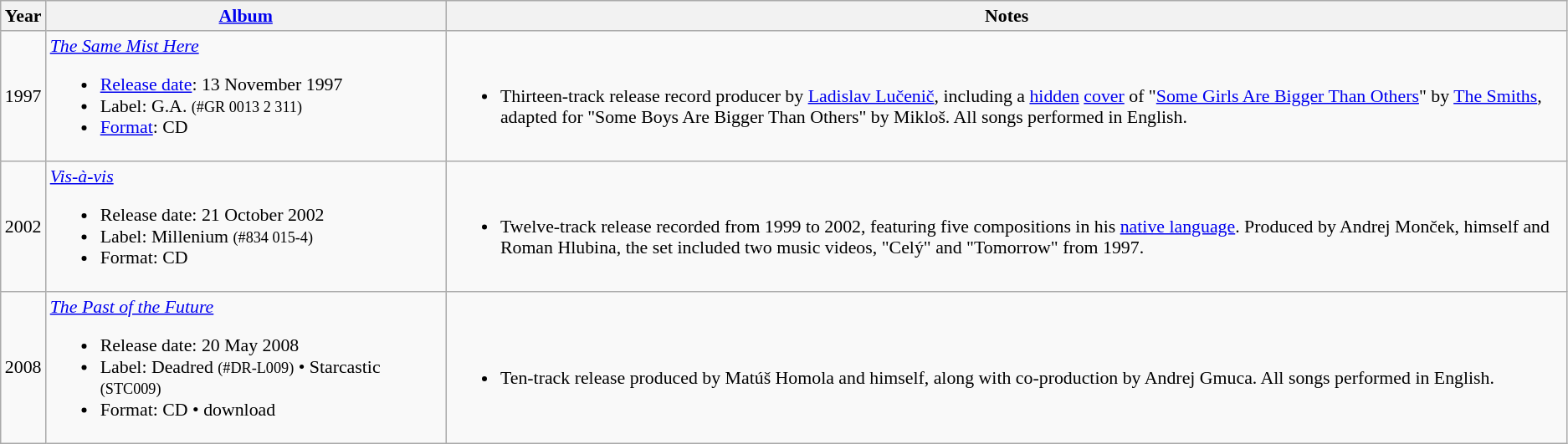<table class="wikitable" style="font-size:91%">
<tr>
<th width=28>Year</th>
<th width=312><a href='#'>Album</a></th>
<th>Notes</th>
</tr>
<tr>
<td>1997</td>
<td><em><a href='#'>The Same Mist Here</a></em><br><ul><li><a href='#'>Release date</a>: 13 November 1997</li><li>Label: G.A. <small>(#GR 0013 2 311)</small></li><li><a href='#'>Format</a>: CD</li></ul></td>
<td><br><ul><li>Thirteen-track release record producer by <a href='#'>Ladislav Lučenič</a>, including a <a href='#'>hidden</a> <a href='#'>cover</a> of "<a href='#'>Some Girls Are Bigger Than Others</a>" by <a href='#'>The Smiths</a>, adapted for "Some Boys Are Bigger Than Others" by Mikloš. All songs performed in English.</li></ul></td>
</tr>
<tr>
<td>2002</td>
<td><em><a href='#'>Vis-à-vis</a></em><br><ul><li>Release date: 21 October 2002</li><li>Label: Millenium <small>(#834 015-4)</small></li><li>Format: CD</li></ul></td>
<td><br><ul><li>Twelve-track release recorded from 1999 to 2002, featuring five compositions in his <a href='#'>native language</a>. Produced by Andrej Monček, himself and Roman Hlubina, the set included two music videos, "Celý" and "Tomorrow" from 1997.</li></ul></td>
</tr>
<tr>
<td>2008</td>
<td><em><a href='#'>The Past of the Future</a></em><br><ul><li>Release date: 20 May 2008</li><li>Label: Deadred <small>(#DR-L009)</small> • Starcastic <small>(STC009)</small></li><li>Format: CD • download</li></ul></td>
<td><br><ul><li>Ten-track release produced by Matúš Homola and himself, along with co-production by Andrej Gmuca. All songs performed in English.</li></ul></td>
</tr>
</table>
